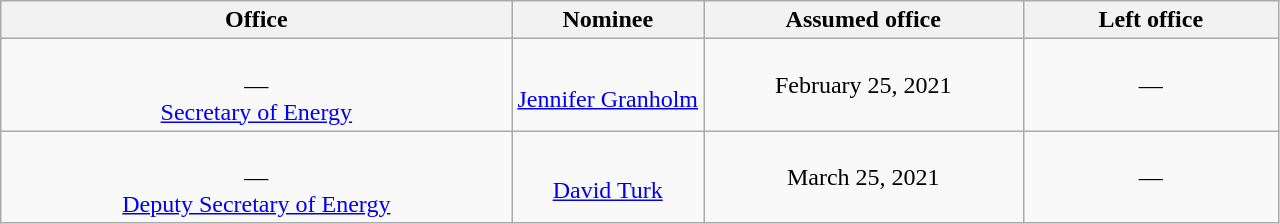<table class="wikitable sortable" style="text-align:center">
<tr>
<th style="width:40%;">Office</th>
<th style="width:15%;">Nominee</th>
<th style="width:25%;" data-sort-type="date">Assumed office</th>
<th style="width:20%;" data-sort-="date">Left office</th>
</tr>
<tr>
<td><br>—<br><a href='#'>Secretary of Energy</a></td>
<td><br><a href='#'>Jennifer Granholm</a></td>
<td>February 25, 2021<br></td>
<td>—</td>
</tr>
<tr>
<td><br>—<br><a href='#'>Deputy Secretary of Energy</a></td>
<td><br><a href='#'>David Turk</a></td>
<td>March 25, 2021<br></td>
<td>—</td>
</tr>
</table>
